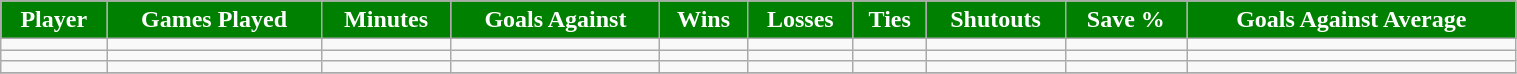<table class="wikitable" width="80%">
<tr align="center"  style=" background:green; color:#FFFFFF; ">
<td><strong>Player</strong></td>
<td><strong>Games Played</strong></td>
<td><strong>Minutes</strong></td>
<td><strong>Goals Against</strong></td>
<td><strong>Wins</strong></td>
<td><strong>Losses</strong></td>
<td><strong>Ties</strong></td>
<td><strong>Shutouts</strong></td>
<td><strong>Save %</strong></td>
<td><strong>Goals Against Average</strong></td>
</tr>
<tr align="center" bgcolor="">
<td></td>
<td></td>
<td></td>
<td></td>
<td></td>
<td></td>
<td></td>
<td></td>
<td></td>
<td></td>
</tr>
<tr align="center" bgcolor="">
<td></td>
<td></td>
<td></td>
<td></td>
<td></td>
<td></td>
<td></td>
<td></td>
<td></td>
<td></td>
</tr>
<tr align="center" bgcolor="">
<td></td>
<td></td>
<td></td>
<td></td>
<td></td>
<td></td>
<td></td>
<td></td>
<td></td>
<td></td>
</tr>
<tr align="center" bgcolor="">
</tr>
</table>
